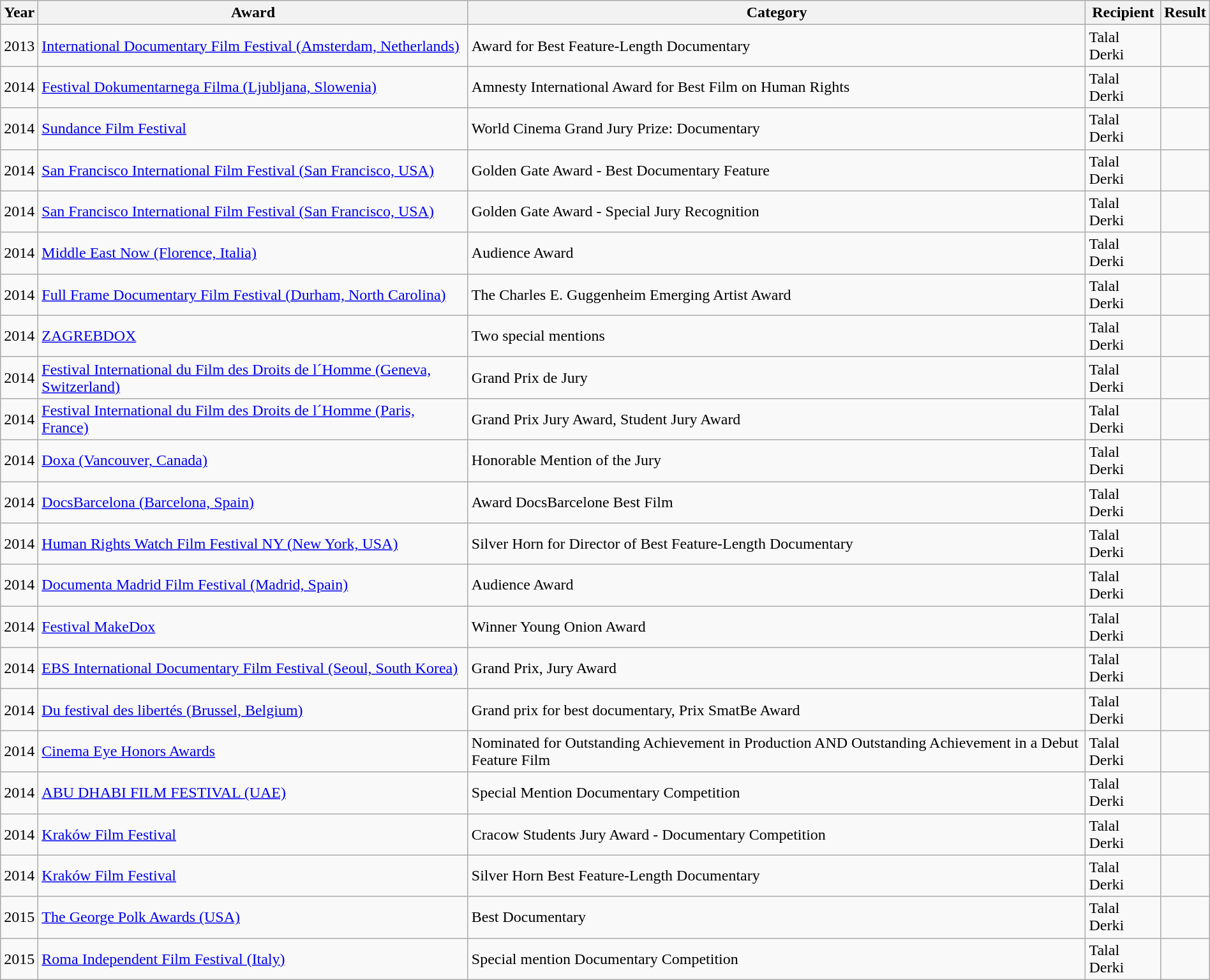<table class="wikitable sortable" style="margin:1em auto;">
<tr>
<th>Year</th>
<th>Award</th>
<th>Category</th>
<th>Recipient</th>
<th>Result</th>
</tr>
<tr>
<td>2013</td>
<td><a href='#'>International Documentary Film Festival (Amsterdam, Netherlands)</a></td>
<td>Award for Best Feature-Length Documentary</td>
<td>Talal Derki</td>
<td></td>
</tr>
<tr>
<td>2014</td>
<td><a href='#'>Festival Dokumentarnega Filma (Ljubljana, Slowenia)</a></td>
<td>Amnesty International Award for Best Film on Human Rights</td>
<td>Talal Derki</td>
<td></td>
</tr>
<tr>
<td>2014</td>
<td><a href='#'>Sundance Film Festival</a></td>
<td>World Cinema Grand Jury Prize: Documentary</td>
<td>Talal Derki</td>
<td></td>
</tr>
<tr>
<td>2014</td>
<td><a href='#'>San Francisco International Film Festival (San Francisco, USA)</a></td>
<td>Golden Gate Award - Best Documentary Feature</td>
<td>Talal Derki</td>
<td></td>
</tr>
<tr>
<td>2014</td>
<td><a href='#'>San Francisco International Film Festival (San Francisco, USA)</a></td>
<td>Golden Gate Award - Special Jury Recognition</td>
<td>Talal Derki</td>
<td></td>
</tr>
<tr>
<td>2014</td>
<td><a href='#'>Middle East Now (Florence, Italia)</a></td>
<td>Audience Award</td>
<td>Talal Derki</td>
<td></td>
</tr>
<tr>
<td>2014</td>
<td><a href='#'>Full Frame Documentary Film Festival (Durham, North Carolina)</a></td>
<td>The Charles E. Guggenheim Emerging Artist Award</td>
<td>Talal Derki</td>
<td></td>
</tr>
<tr>
<td>2014</td>
<td><a href='#'>ZAGREBDOX</a></td>
<td>Two special mentions</td>
<td>Talal Derki</td>
<td></td>
</tr>
<tr>
<td>2014</td>
<td><a href='#'>Festival International du Film des Droits de l´Homme (Geneva, Switzerland)</a></td>
<td>Grand Prix de Jury</td>
<td>Talal Derki</td>
<td></td>
</tr>
<tr>
<td>2014</td>
<td><a href='#'>Festival International du Film des Droits de l´Homme (Paris, France)</a></td>
<td>Grand Prix Jury Award, Student Jury Award</td>
<td>Talal Derki</td>
<td></td>
</tr>
<tr>
<td>2014</td>
<td><a href='#'>Doxa (Vancouver, Canada)</a></td>
<td>Honorable Mention of the Jury</td>
<td>Talal Derki</td>
<td></td>
</tr>
<tr>
<td>2014</td>
<td><a href='#'>DocsBarcelona (Barcelona, Spain)</a></td>
<td>Award DocsBarcelone Best Film</td>
<td>Talal Derki</td>
<td></td>
</tr>
<tr>
<td>2014</td>
<td><a href='#'>Human Rights Watch Film Festival NY (New York, USA)</a></td>
<td>Silver Horn for Director of Best Feature-Length Documentary</td>
<td>Talal Derki</td>
<td></td>
</tr>
<tr>
<td>2014</td>
<td><a href='#'>Documenta Madrid Film Festival (Madrid, Spain)</a></td>
<td>Audience Award</td>
<td>Talal Derki</td>
<td></td>
</tr>
<tr>
<td>2014</td>
<td><a href='#'>Festival MakeDox</a></td>
<td>Winner Young Onion Award</td>
<td>Talal Derki</td>
<td></td>
</tr>
<tr>
<td>2014</td>
<td><a href='#'>EBS International Documentary Film Festival (Seoul, South Korea)</a></td>
<td>Grand Prix, Jury Award</td>
<td>Talal Derki</td>
<td></td>
</tr>
<tr>
<td>2014</td>
<td><a href='#'>Du festival des libertés (Brussel, Belgium)</a></td>
<td>Grand prix for best documentary, Prix SmatBe Award</td>
<td>Talal Derki</td>
<td></td>
</tr>
<tr>
<td>2014</td>
<td><a href='#'>Cinema Eye Honors Awards</a></td>
<td>Nominated for Outstanding Achievement in Production AND Outstanding Achievement in a Debut Feature Film</td>
<td>Talal Derki</td>
<td></td>
</tr>
<tr>
<td>2014</td>
<td><a href='#'>ABU DHABI FILM FESTIVAL (UAE)</a></td>
<td>Special Mention Documentary Competition</td>
<td>Talal Derki</td>
<td></td>
</tr>
<tr>
<td>2014</td>
<td><a href='#'>Kraków Film Festival</a></td>
<td>Cracow Students Jury Award - Documentary Competition</td>
<td>Talal Derki</td>
<td></td>
</tr>
<tr>
<td>2014</td>
<td><a href='#'>Kraków Film Festival</a></td>
<td>Silver Horn Best Feature-Length Documentary</td>
<td>Talal Derki</td>
<td></td>
</tr>
<tr>
<td>2015</td>
<td><a href='#'>The George Polk Awards (USA)</a></td>
<td>Best Documentary</td>
<td>Talal Derki</td>
<td></td>
</tr>
<tr>
<td>2015</td>
<td><a href='#'>Roma Independent Film Festival (Italy)</a></td>
<td>Special mention Documentary Competition</td>
<td>Talal Derki</td>
<td></td>
</tr>
</table>
